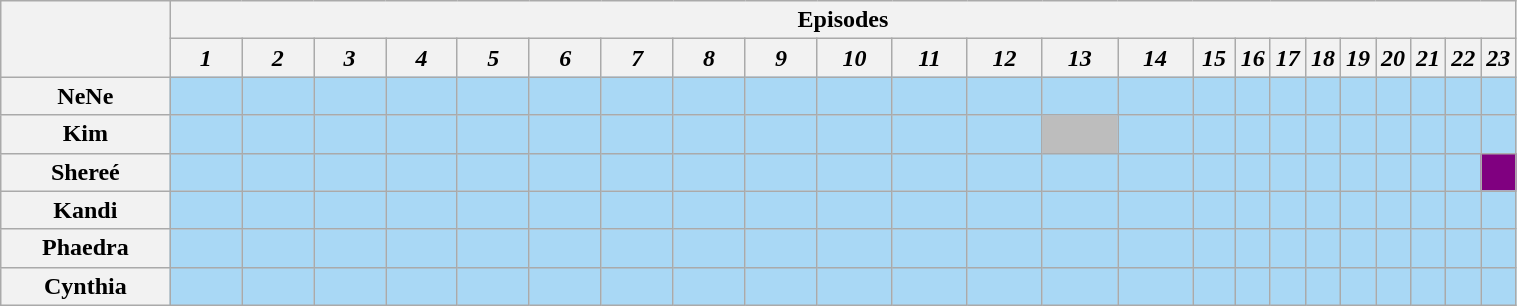<table class="wikitable" style="text-align:center; width:80%;">
<tr>
<th rowspan="2" style="width:13%;"></th>
<th colspan="36" style="text-align:center;">Episodes</th>
</tr>
<tr>
<th style="text-align:center; width:6%;"><em>1</em></th>
<th style="text-align:center; width:6%;"><em>2</em></th>
<th style="text-align:center; width:6%;"><em>3</em></th>
<th style="text-align:center; width:6%;"><em>4</em></th>
<th style="text-align:center; width:6%;"><em>5</em></th>
<th style="text-align:center; width:6%;"><em>6</em></th>
<th style="text-align:center; width:6%;"><em>7</em></th>
<th style="text-align:center; width:6%;"><em>8</em></th>
<th style="text-align:center; width:6%;"><em>9</em></th>
<th style="text-align:center; width:6%;"><em>10</em></th>
<th style="text-align:center; width:6%;"><em>11</em></th>
<th style="text-align:center; width:6%;"><em>12</em></th>
<th style="text-align:center; width:6%;"><em>13</em></th>
<th style="text-align:center; width:6%;"><em>14</em></th>
<th style="text-align:center; width:6%;"><em>15</em></th>
<th style="text-align:center; width:6%;"><em>16</em></th>
<th style="text-align:center; width:6%;"><em>17</em></th>
<th style="text-align:center; width:6%;"><em>18</em></th>
<th style="text-align:center; width:6%;"><em>19</em></th>
<th style="text-align:center; width:6%;"><em>20</em></th>
<th style="text-align:center; width:6%;"><em>21</em></th>
<th style="text-align:center; width:6%;"><em>22</em></th>
<th style="text-align:center; width:6%;"><em>23</em></th>
</tr>
<tr>
<th>NeNe</th>
<td style="background:#A9D8F5;"></td>
<td style="background:#A9D8F5;"></td>
<td style="background:#A9D8F5;"></td>
<td style="background:#A9D8F5;"></td>
<td style="background:#A9D8F5;"></td>
<td style="background:#A9D8F5;"></td>
<td style="background:#A9D8F5;"></td>
<td style="background:#A9D8F5;"></td>
<td style="background:#A9D8F5;"></td>
<td style="background:#A9D8F5;"></td>
<td style="background:#A9D8F5;"></td>
<td style="background:#A9D8F5;"></td>
<td style="background:#A9D8F5;"></td>
<td style="background:#A9D8F5;"></td>
<td style="background:#A9D8F5;"></td>
<td style="background:#A9D8F5;"></td>
<td style="background:#A9D8F5;"></td>
<td style="background:#A9D8F5;"></td>
<td style="background:#A9D8F5;"></td>
<td style="background:#A9D8F5;"></td>
<td style="background:#A9D8F5;"></td>
<td style="background:#A9D8F5;"></td>
<td style="background:#A9D8F5;"></td>
</tr>
<tr>
<th>Kim</th>
<td style="background:#A9D8F5;"></td>
<td style="background:#A9D8F5;"></td>
<td style="background:#A9D8F5;"></td>
<td style="background:#A9D8F5;"></td>
<td style="background:#A9D8F5;"></td>
<td style="background:#A9D8F5;"></td>
<td style="background:#A9D8F5;"></td>
<td style="background:#A9D8F5;"></td>
<td style="background:#A9D8F5;"></td>
<td style="background:#A9D8F5;"></td>
<td style="background:#A9D8F5;"></td>
<td style="background:#A9D8F5;"></td>
<td style="background:#BDBDBD;"></td>
<td style="background:#A9D8F5;"></td>
<td style="background:#A9D8F5;"></td>
<td style="background:#A9D8F5;"></td>
<td style="background:#A9D8F5;"></td>
<td style="background:#A9D8F5;"></td>
<td style="background:#A9D8F5;"></td>
<td style="background:#A9D8F5;"></td>
<td style="background:#A9D8F5;"></td>
<td style="background:#A9D8F5;"></td>
<td style="background:#A9D8F5;"></td>
</tr>
<tr>
<th>Shereé</th>
<td style="background:#A9D8F5;"></td>
<td style="background:#A9D8F5;"></td>
<td style="background:#A9D8F5;"></td>
<td style="background:#A9D8F5;"></td>
<td style="background:#A9D8F5;"></td>
<td style="background:#A9D8F5;"></td>
<td style="background:#A9D8F5;"></td>
<td style="background:#A9D8F5;"></td>
<td style="background:#A9D8F5;"></td>
<td style="background:#A9D8F5;"></td>
<td style="background:#A9D8F5;"></td>
<td style="background:#A9D8F5;"></td>
<td style="background:#A9D8F5;"></td>
<td style="background:#A9D8F5;"></td>
<td style="background:#A9D8F5;"></td>
<td style="background:#A9D8F5;"></td>
<td style="background:#A9D8F5;"></td>
<td style="background:#A9D8F5;"></td>
<td style="background:#A9D8F5;"></td>
<td style="background:#A9D8F5;"></td>
<td style="background:#A9D8F5;"></td>
<td style="background:#A9D8F5;"></td>
<td style="background:purple;"></td>
</tr>
<tr>
<th>Kandi</th>
<td style="background:#A9D8F5;"></td>
<td style="background:#A9D8F5;"></td>
<td style="background:#A9D8F5;"></td>
<td style="background:#A9D8F5;"></td>
<td style="background:#A9D8F5;"></td>
<td style="background:#A9D8F5;"></td>
<td style="background:#A9D8F5;"></td>
<td style="background:#A9D8F5;"></td>
<td style="background:#A9D8F5;"></td>
<td style="background:#A9D8F5;"></td>
<td style="background:#A9D8F5;"></td>
<td style="background:#A9D8F5;"></td>
<td style="background:#A9D8F5;"></td>
<td style="background:#A9D8F5;"></td>
<td style="background:#A9D8F5;"></td>
<td style="background:#A9D8F5;"></td>
<td style="background:#A9D8F5;"></td>
<td style="background:#A9D8F5;"></td>
<td style="background:#A9D8F5;"></td>
<td style="background:#A9D8F5;"></td>
<td style="background:#A9D8F5;"></td>
<td style="background:#A9D8F5;"></td>
<td style="background:#A9D8F5;"></td>
</tr>
<tr>
<th>Phaedra</th>
<td style="background:#A9D8F5;"></td>
<td style="background:#A9D8F5;"></td>
<td style="background:#A9D8F5;"></td>
<td style="background:#A9D8F5;"></td>
<td style="background:#A9D8F5;"></td>
<td style="background:#A9D8F5;"></td>
<td style="background:#A9D8F5;"></td>
<td style="background:#A9D8F5;"></td>
<td style="background:#A9D8F5;"></td>
<td style="background:#A9D8F5;"></td>
<td style="background:#A9D8F5;"></td>
<td style="background:#A9D8F5;"></td>
<td style="background:#A9D8F5;"></td>
<td style="background:#A9D8F5;"></td>
<td style="background:#A9D8F5;"></td>
<td style="background:#A9D8F5;"></td>
<td style="background:#A9D8F5;"></td>
<td style="background:#A9D8F5;"></td>
<td style="background:#A9D8F5;"></td>
<td style="background:#A9D8F5;"></td>
<td style="background:#A9D8F5;"></td>
<td style="background:#A9D8F5;"></td>
<td style="background:#A9D8F5;"></td>
</tr>
<tr>
<th>Cynthia</th>
<td style="background:#A9D8F5;"></td>
<td style="background:#A9D8F5;"></td>
<td style="background:#A9D8F5;"></td>
<td style="background:#A9D8F5;"></td>
<td style="background:#A9D8F5;"></td>
<td style="background:#A9D8F5;"></td>
<td style="background:#A9D8F5;"></td>
<td style="background:#A9D8F5;"></td>
<td style="background:#A9D8F5;"></td>
<td style="background:#A9D8F5;"></td>
<td style="background:#A9D8F5;"></td>
<td style="background:#A9D8F5;"></td>
<td style="background:#A9D8F5;"></td>
<td style="background:#A9D8F5;"></td>
<td style="background:#A9D8F5;"></td>
<td style="background:#A9D8F5;"></td>
<td style="background:#A9D8F5;"></td>
<td style="background:#A9D8F5;"></td>
<td style="background:#A9D8F5;"></td>
<td style="background:#A9D8F5;"></td>
<td style="background:#A9D8F5;"></td>
<td style="background:#A9D8F5;"></td>
<td style="background:#A9D8F5;"></td>
</tr>
</table>
